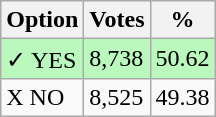<table class="wikitable">
<tr>
<th>Option</th>
<th>Votes</th>
<th>%</th>
</tr>
<tr>
<td style=background:#bbf8be>✓ YES</td>
<td style=background:#bbf8be>8,738</td>
<td style=background:#bbf8be>50.62</td>
</tr>
<tr>
<td>X NO</td>
<td>8,525</td>
<td>49.38</td>
</tr>
</table>
